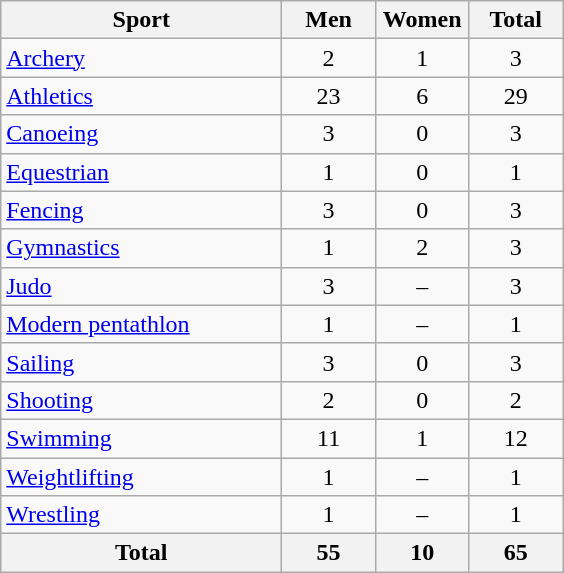<table class="wikitable sortable" style="text-align:center;">
<tr>
<th width=180>Sport</th>
<th width=55>Men</th>
<th width=55>Women</th>
<th width=55>Total</th>
</tr>
<tr>
<td align=left><a href='#'>Archery</a></td>
<td>2</td>
<td>1</td>
<td>3</td>
</tr>
<tr>
<td align=left><a href='#'>Athletics</a></td>
<td>23</td>
<td>6</td>
<td>29</td>
</tr>
<tr>
<td align=left><a href='#'>Canoeing</a></td>
<td>3</td>
<td>0</td>
<td>3</td>
</tr>
<tr>
<td align=left><a href='#'>Equestrian</a></td>
<td>1</td>
<td>0</td>
<td>1</td>
</tr>
<tr>
<td align=left><a href='#'>Fencing</a></td>
<td>3</td>
<td>0</td>
<td>3</td>
</tr>
<tr>
<td align=left><a href='#'>Gymnastics</a></td>
<td>1</td>
<td>2</td>
<td>3</td>
</tr>
<tr>
<td align=left><a href='#'>Judo</a></td>
<td>3</td>
<td>–</td>
<td>3</td>
</tr>
<tr>
<td align=left><a href='#'>Modern pentathlon</a></td>
<td>1</td>
<td>–</td>
<td>1</td>
</tr>
<tr>
<td align=left><a href='#'>Sailing</a></td>
<td>3</td>
<td>0</td>
<td>3</td>
</tr>
<tr>
<td align=left><a href='#'>Shooting</a></td>
<td>2</td>
<td>0</td>
<td>2</td>
</tr>
<tr>
<td align=left><a href='#'>Swimming</a></td>
<td>11</td>
<td>1</td>
<td>12</td>
</tr>
<tr>
<td align=left><a href='#'>Weightlifting</a></td>
<td>1</td>
<td>–</td>
<td>1</td>
</tr>
<tr>
<td align=left><a href='#'>Wrestling</a></td>
<td>1</td>
<td>–</td>
<td>1</td>
</tr>
<tr>
<th>Total</th>
<th>55</th>
<th>10</th>
<th>65</th>
</tr>
</table>
